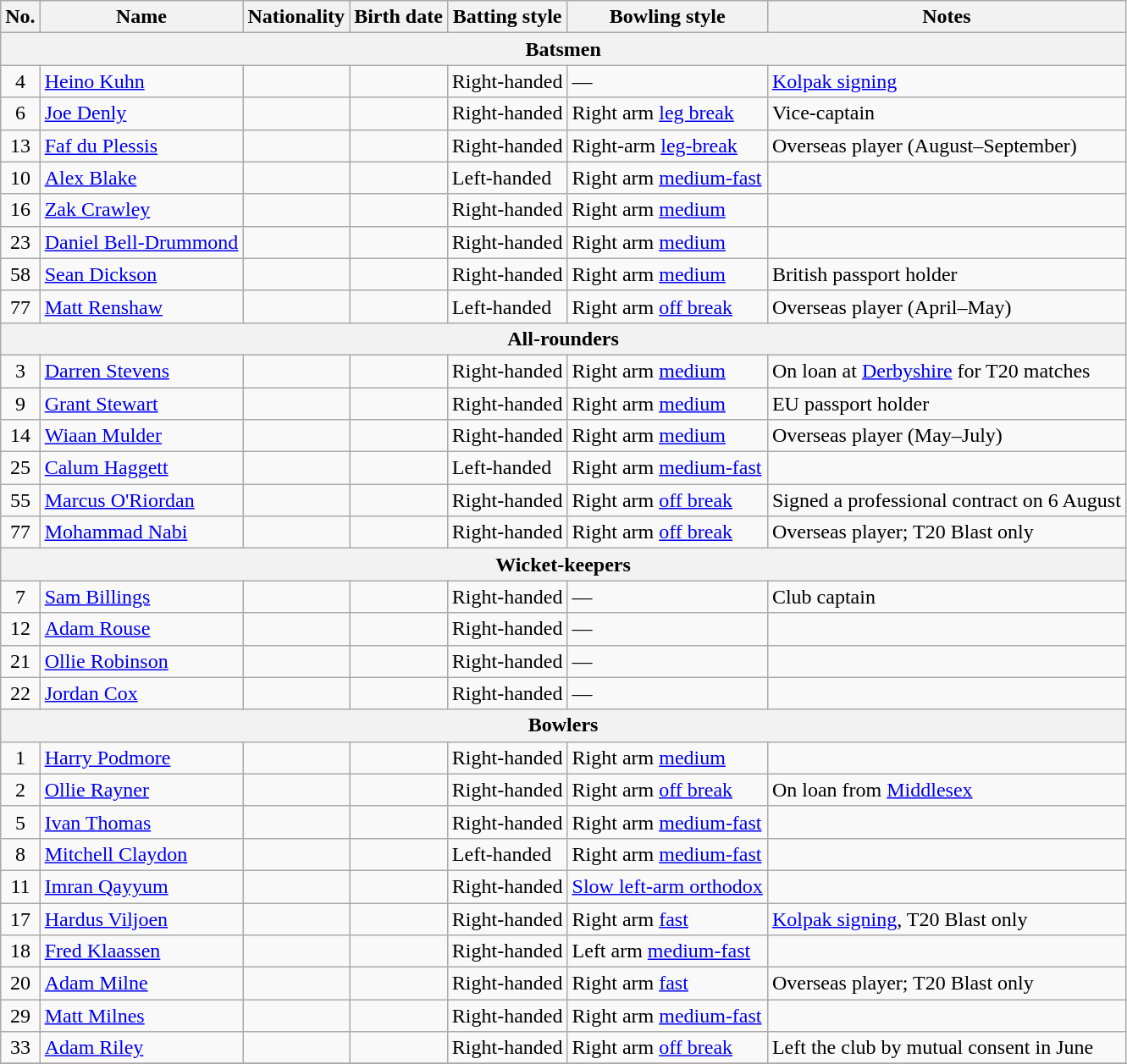<table class="wikitable">
<tr>
<th>No.</th>
<th>Name</th>
<th>Nationality</th>
<th>Birth date</th>
<th>Batting style</th>
<th>Bowling style</th>
<th>Notes</th>
</tr>
<tr>
<th colspan="7">Batsmen</th>
</tr>
<tr>
<td style="text-align:center">4</td>
<td><a href='#'>Heino Kuhn</a></td>
<td></td>
<td></td>
<td>Right-handed</td>
<td>—</td>
<td><a href='#'>Kolpak signing</a></td>
</tr>
<tr>
<td style="text-align:center">6</td>
<td><a href='#'>Joe Denly</a></td>
<td></td>
<td></td>
<td>Right-handed</td>
<td>Right arm <a href='#'>leg break</a></td>
<td>Vice-captain</td>
</tr>
<tr>
<td style="text-align:center">13</td>
<td><a href='#'>Faf du Plessis</a></td>
<td></td>
<td></td>
<td>Right-handed</td>
<td>Right-arm <a href='#'>leg-break</a></td>
<td>Overseas player (August–September)</td>
</tr>
<tr>
<td style="text-align:center">10</td>
<td><a href='#'>Alex Blake</a></td>
<td></td>
<td></td>
<td>Left-handed</td>
<td>Right arm <a href='#'>medium-fast</a></td>
<td></td>
</tr>
<tr>
<td style="text-align:center">16</td>
<td><a href='#'>Zak Crawley</a></td>
<td></td>
<td></td>
<td>Right-handed</td>
<td>Right arm <a href='#'>medium</a></td>
<td></td>
</tr>
<tr>
<td style="text-align:center">23</td>
<td><a href='#'>Daniel Bell-Drummond</a></td>
<td></td>
<td></td>
<td>Right-handed</td>
<td>Right arm <a href='#'>medium</a></td>
<td></td>
</tr>
<tr>
<td style="text-align:center">58</td>
<td><a href='#'>Sean Dickson</a></td>
<td></td>
<td></td>
<td>Right-handed</td>
<td>Right arm <a href='#'>medium</a></td>
<td>British passport holder</td>
</tr>
<tr>
<td style="text-align:center">77</td>
<td><a href='#'>Matt Renshaw</a></td>
<td></td>
<td></td>
<td>Left-handed</td>
<td>Right arm <a href='#'>off break</a></td>
<td>Overseas player (April–May)</td>
</tr>
<tr>
<th colspan="7">All-rounders</th>
</tr>
<tr>
<td style="text-align:center">3</td>
<td><a href='#'>Darren Stevens</a></td>
<td></td>
<td></td>
<td>Right-handed</td>
<td>Right arm <a href='#'>medium</a></td>
<td>On loan at <a href='#'>Derbyshire</a> for T20 matches</td>
</tr>
<tr>
<td style="text-align:center">9</td>
<td><a href='#'>Grant Stewart</a></td>
<td></td>
<td></td>
<td>Right-handed</td>
<td>Right arm <a href='#'>medium</a></td>
<td>EU passport holder</td>
</tr>
<tr>
<td style="text-align:center">14</td>
<td><a href='#'>Wiaan Mulder</a></td>
<td></td>
<td></td>
<td>Right-handed</td>
<td>Right arm <a href='#'>medium</a></td>
<td>Overseas player (May–July)</td>
</tr>
<tr>
<td style="text-align:center">25</td>
<td><a href='#'>Calum Haggett</a></td>
<td></td>
<td></td>
<td>Left-handed</td>
<td>Right arm <a href='#'>medium-fast</a></td>
<td></td>
</tr>
<tr>
<td style="text-align:center">55</td>
<td><a href='#'>Marcus O'Riordan</a></td>
<td></td>
<td></td>
<td>Right-handed</td>
<td>Right arm <a href='#'>off break</a></td>
<td>Signed a professional contract on 6 August</td>
</tr>
<tr>
<td style="text-align:center">77</td>
<td><a href='#'>Mohammad Nabi</a></td>
<td></td>
<td></td>
<td>Right-handed</td>
<td>Right arm <a href='#'>off break</a></td>
<td>Overseas player; T20 Blast only</td>
</tr>
<tr>
<th colspan="7">Wicket-keepers</th>
</tr>
<tr>
<td style="text-align:center">7</td>
<td><a href='#'>Sam Billings</a></td>
<td></td>
<td></td>
<td>Right-handed</td>
<td>—</td>
<td>Club captain</td>
</tr>
<tr>
<td style="text-align:center">12</td>
<td><a href='#'>Adam Rouse</a></td>
<td></td>
<td></td>
<td>Right-handed</td>
<td>—</td>
<td></td>
</tr>
<tr>
<td style="text-align:center">21</td>
<td><a href='#'>Ollie Robinson</a></td>
<td></td>
<td></td>
<td>Right-handed</td>
<td>—</td>
<td></td>
</tr>
<tr>
<td style="text-align:center">22</td>
<td><a href='#'>Jordan Cox</a></td>
<td></td>
<td></td>
<td>Right-handed</td>
<td>—</td>
<td></td>
</tr>
<tr>
<th colspan="7">Bowlers</th>
</tr>
<tr>
<td style="text-align:center">1</td>
<td><a href='#'>Harry Podmore</a></td>
<td></td>
<td></td>
<td>Right-handed</td>
<td>Right arm <a href='#'>medium</a></td>
<td></td>
</tr>
<tr>
<td style="text-align:center">2</td>
<td><a href='#'>Ollie Rayner</a></td>
<td></td>
<td></td>
<td>Right-handed</td>
<td>Right arm <a href='#'>off break</a></td>
<td>On loan from <a href='#'>Middlesex</a></td>
</tr>
<tr>
<td style="text-align:center">5</td>
<td><a href='#'>Ivan Thomas</a></td>
<td></td>
<td></td>
<td>Right-handed</td>
<td>Right arm <a href='#'>medium-fast</a></td>
<td></td>
</tr>
<tr>
<td style="text-align:center">8</td>
<td><a href='#'>Mitchell Claydon</a></td>
<td></td>
<td></td>
<td>Left-handed</td>
<td>Right arm <a href='#'>medium-fast</a></td>
<td></td>
</tr>
<tr>
<td style="text-align:center">11</td>
<td><a href='#'>Imran Qayyum</a></td>
<td></td>
<td></td>
<td>Right-handed</td>
<td><a href='#'>Slow left-arm orthodox</a></td>
<td></td>
</tr>
<tr>
<td style="text-align:center">17</td>
<td><a href='#'>Hardus Viljoen</a></td>
<td></td>
<td></td>
<td>Right-handed</td>
<td>Right arm  <a href='#'>fast</a></td>
<td><a href='#'>Kolpak signing</a>, T20 Blast only</td>
</tr>
<tr>
<td style="text-align:center">18</td>
<td><a href='#'>Fred Klaassen</a></td>
<td></td>
<td></td>
<td>Right-handed</td>
<td>Left arm <a href='#'>medium-fast</a></td>
<td></td>
</tr>
<tr>
<td style="text-align:center">20</td>
<td><a href='#'>Adam Milne</a></td>
<td></td>
<td></td>
<td>Right-handed</td>
<td>Right arm <a href='#'>fast</a></td>
<td>Overseas player; T20 Blast only</td>
</tr>
<tr>
<td style="text-align:center">29</td>
<td><a href='#'>Matt Milnes</a></td>
<td></td>
<td></td>
<td>Right-handed</td>
<td>Right arm <a href='#'>medium-fast</a></td>
<td></td>
</tr>
<tr>
<td style="text-align:center">33</td>
<td><a href='#'>Adam Riley</a></td>
<td></td>
<td></td>
<td>Right-handed</td>
<td>Right arm <a href='#'>off break</a></td>
<td>Left the club by mutual consent in June</td>
</tr>
<tr>
</tr>
</table>
